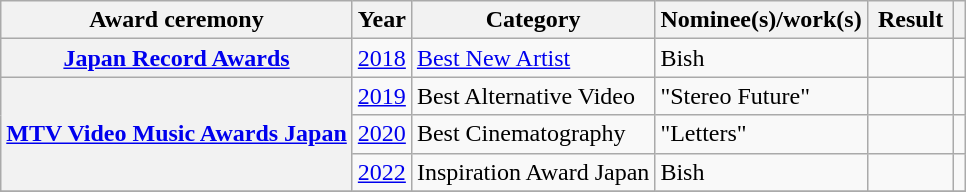<table class="wikitable sortable plainrowheaders">
<tr>
<th scope="col">Award ceremony</th>
<th scope="col">Year</th>
<th scope="col">Category </th>
<th scope="col">Nominee(s)/work(s)</th>
<th scope="col" width=9%>Result</th>
<th scope="col" class="unsortable"></th>
</tr>
<tr>
<th scope="row"><a href='#'>Japan Record Awards</a></th>
<td><a href='#'>2018</a></td>
<td><a href='#'>Best New Artist</a></td>
<td>Bish</td>
<td></td>
<td></td>
</tr>
<tr>
<th scope="row" rowspan="3"><a href='#'>MTV Video Music Awards Japan</a></th>
<td><a href='#'>2019</a></td>
<td>Best Alternative Video</td>
<td>"Stereo Future"</td>
<td></td>
<td></td>
</tr>
<tr>
<td><a href='#'>2020</a></td>
<td>Best Cinematography</td>
<td>"Letters"</td>
<td></td>
<td></td>
</tr>
<tr>
<td><a href='#'>2022</a></td>
<td>Inspiration Award Japan</td>
<td>Bish</td>
<td></td>
<td></td>
</tr>
<tr>
</tr>
</table>
